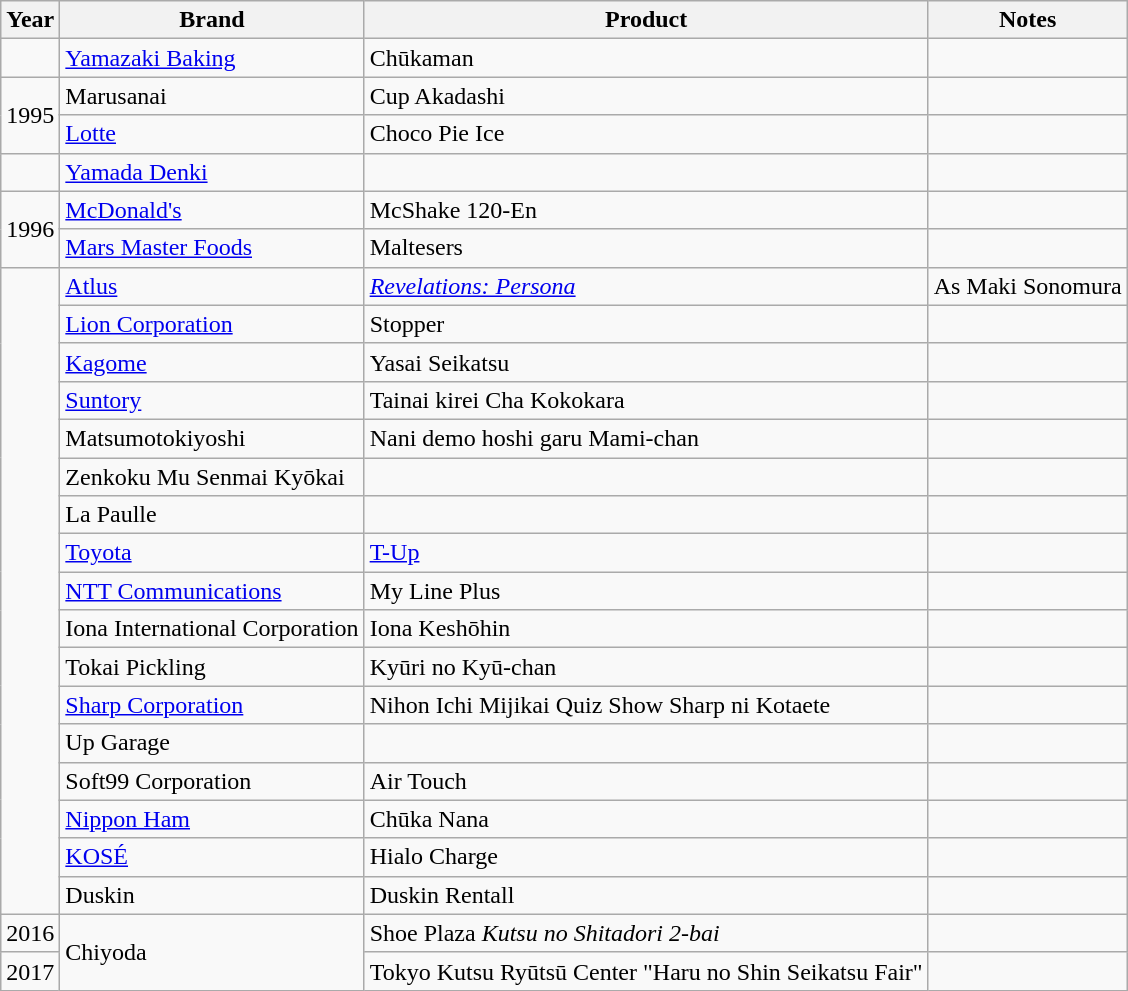<table class="wikitable">
<tr>
<th>Year</th>
<th>Brand</th>
<th>Product</th>
<th>Notes</th>
</tr>
<tr>
<td></td>
<td><a href='#'>Yamazaki Baking</a></td>
<td>Chūkaman</td>
<td></td>
</tr>
<tr>
<td rowspan="2">1995</td>
<td>Marusanai</td>
<td>Cup Akadashi</td>
<td></td>
</tr>
<tr>
<td><a href='#'>Lotte</a></td>
<td>Choco Pie Ice</td>
<td></td>
</tr>
<tr>
<td></td>
<td><a href='#'>Yamada Denki</a></td>
<td></td>
<td></td>
</tr>
<tr>
<td rowspan="2">1996</td>
<td><a href='#'>McDonald's</a></td>
<td>McShake 120-En</td>
<td></td>
</tr>
<tr>
<td><a href='#'>Mars Master Foods</a></td>
<td>Maltesers</td>
<td></td>
</tr>
<tr>
<td rowspan="17"></td>
<td><a href='#'>Atlus</a></td>
<td><em><a href='#'>Revelations: Persona</a></em></td>
<td>As Maki Sonomura</td>
</tr>
<tr>
<td><a href='#'>Lion Corporation</a></td>
<td>Stopper</td>
<td></td>
</tr>
<tr>
<td><a href='#'>Kagome</a></td>
<td>Yasai Seikatsu</td>
<td></td>
</tr>
<tr>
<td><a href='#'>Suntory</a></td>
<td>Tainai kirei Cha Kokokara</td>
<td></td>
</tr>
<tr>
<td>Matsumotokiyoshi</td>
<td>Nani demo hoshi garu Mami-chan</td>
<td></td>
</tr>
<tr>
<td>Zenkoku Mu Senmai Kyōkai</td>
<td></td>
<td></td>
</tr>
<tr>
<td>La Paulle</td>
<td></td>
<td></td>
</tr>
<tr>
<td><a href='#'>Toyota</a></td>
<td><a href='#'>T-Up</a></td>
<td></td>
</tr>
<tr>
<td><a href='#'>NTT Communications</a></td>
<td>My Line Plus</td>
<td></td>
</tr>
<tr>
<td>Iona International Corporation</td>
<td>Iona Keshōhin</td>
<td></td>
</tr>
<tr>
<td>Tokai Pickling</td>
<td>Kyūri no Kyū-chan</td>
<td></td>
</tr>
<tr>
<td><a href='#'>Sharp Corporation</a></td>
<td>Nihon Ichi Mijikai Quiz Show Sharp ni Kotaete</td>
<td></td>
</tr>
<tr>
<td>Up Garage</td>
<td></td>
<td></td>
</tr>
<tr>
<td>Soft99 Corporation</td>
<td>Air Touch</td>
<td></td>
</tr>
<tr>
<td><a href='#'>Nippon Ham</a></td>
<td>Chūka Nana</td>
<td></td>
</tr>
<tr>
<td><a href='#'>KOSÉ</a></td>
<td>Hialo Charge</td>
<td></td>
</tr>
<tr>
<td>Duskin</td>
<td>Duskin Rentall</td>
<td></td>
</tr>
<tr>
<td>2016</td>
<td rowspan="2">Chiyoda</td>
<td>Shoe Plaza <em>Kutsu no Shitadori 2-bai</em></td>
<td></td>
</tr>
<tr>
<td>2017</td>
<td>Tokyo Kutsu Ryūtsū Center "Haru no Shin Seikatsu Fair"</td>
<td></td>
</tr>
</table>
